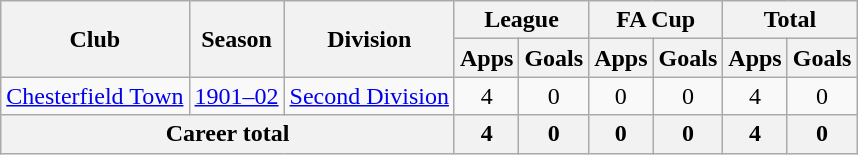<table class="wikitable" style="text-align:center;">
<tr>
<th rowspan="2">Club</th>
<th rowspan="2">Season</th>
<th rowspan="2">Division</th>
<th colspan="2">League</th>
<th colspan="2">FA Cup</th>
<th colspan="2">Total</th>
</tr>
<tr>
<th>Apps</th>
<th>Goals</th>
<th>Apps</th>
<th>Goals</th>
<th>Apps</th>
<th>Goals</th>
</tr>
<tr>
<td><a href='#'>Chesterfield Town</a></td>
<td><a href='#'>1901–02</a></td>
<td><a href='#'>Second Division</a></td>
<td>4</td>
<td>0</td>
<td>0</td>
<td>0</td>
<td>4</td>
<td>0</td>
</tr>
<tr>
<th colspan="3">Career total</th>
<th>4</th>
<th>0</th>
<th>0</th>
<th>0</th>
<th>4</th>
<th>0</th>
</tr>
</table>
